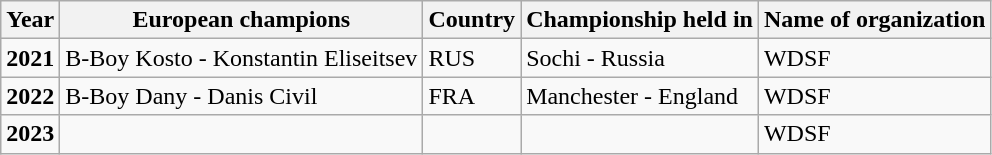<table class="wikitable">
<tr>
<th>Year</th>
<th>European champions</th>
<th>Country</th>
<th>Championship held in</th>
<th>Name of organization</th>
</tr>
<tr>
<td><strong>2021</strong></td>
<td>B-Boy Kosto - Konstantin Eliseitsev</td>
<td>RUS</td>
<td>Sochi - Russia</td>
<td>WDSF</td>
</tr>
<tr>
<td><strong>2022</strong></td>
<td>B-Boy Dany - Danis Civil</td>
<td>FRA</td>
<td>Manchester - England</td>
<td>WDSF</td>
</tr>
<tr>
<td><strong>2023</strong></td>
<td></td>
<td></td>
<td></td>
<td>WDSF</td>
</tr>
</table>
